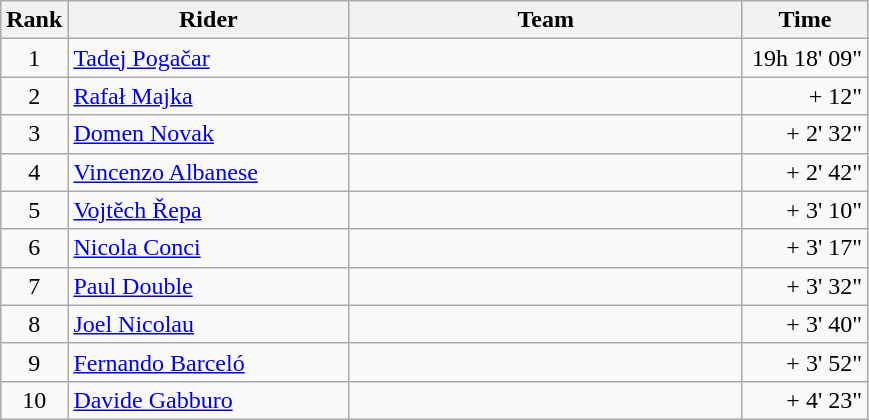<table class="wikitable" margin-bottom:0;">
<tr>
<th scope="col">Rank</th>
<th scope="col">Rider</th>
<th scope="col">Team</th>
<th scope="col">Time</th>
</tr>
<tr>
<td align=center>1</td>
<td width=180px> <a href='#'>Tadej Pogačar</a> </td>
<td width=255px></td>
<td width=76px align="right">19h 18' 09"</td>
</tr>
<tr>
<td align=center>2</td>
<td> <a href='#'>Rafał Majka</a> </td>
<td></td>
<td align="right">+ 12"</td>
</tr>
<tr>
<td align=center>3</td>
<td> <a href='#'>Domen Novak</a></td>
<td></td>
<td align="right">+ 2' 32"</td>
</tr>
<tr>
<td align=center>4</td>
<td> <a href='#'>Vincenzo Albanese</a></td>
<td></td>
<td align="right">+ 2' 42"</td>
</tr>
<tr>
<td align=center>5</td>
<td> <a href='#'>Vojtěch Řepa</a> </td>
<td></td>
<td align="right">+ 3' 10"</td>
</tr>
<tr>
<td align=center>6</td>
<td> <a href='#'>Nicola Conci</a></td>
<td></td>
<td align="right">+ 3' 17"</td>
</tr>
<tr>
<td align=center>7</td>
<td> <a href='#'>Paul Double</a></td>
<td></td>
<td align="right">+ 3' 32"</td>
</tr>
<tr>
<td align=center>8</td>
<td> <a href='#'>Joel Nicolau</a></td>
<td></td>
<td align="right">+ 3' 40"</td>
</tr>
<tr>
<td align=center>9</td>
<td> <a href='#'>Fernando Barceló</a></td>
<td></td>
<td align="right">+ 3' 52"</td>
</tr>
<tr>
<td align=center>10</td>
<td> <a href='#'>Davide Gabburo</a></td>
<td></td>
<td align="right">+ 4' 23"</td>
</tr>
</table>
